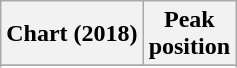<table class="wikitable sortable plainrowheaders" style="text-align:center">
<tr>
<th scope="col">Chart (2018)</th>
<th scope="col">Peak<br> position</th>
</tr>
<tr>
</tr>
<tr>
</tr>
<tr>
</tr>
</table>
